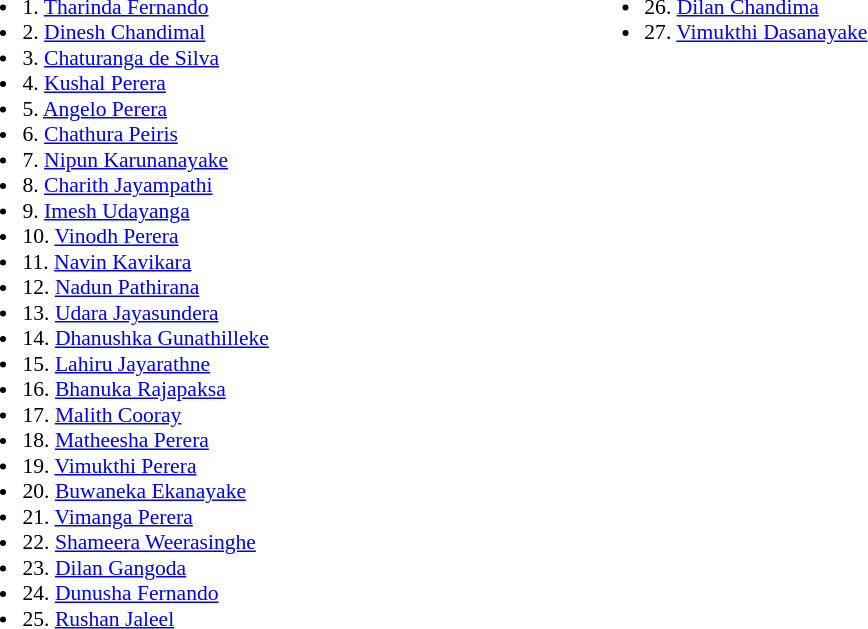<table border=0 style="font-size:90%; text-align:left;">
<tr>
<td width=25% valign=top><br><ul><li>1. <a href='#'>Tharinda Fernando</a></li><li>2. <a href='#'>Dinesh Chandimal</a></li><li>3. <a href='#'>Chaturanga de Silva</a></li><li>4. <a href='#'>Kushal Perera</a></li><li>5. <a href='#'>Angelo Perera</a></li><li>6. <a href='#'>Chathura Peiris</a></li><li>7. <a href='#'>Nipun Karunanayake</a></li><li>8. <a href='#'>Charith Jayampathi</a></li><li>9. <a href='#'>Imesh Udayanga</a></li><li>10. <a href='#'>Vinodh Perera</a></li><li>11. <a href='#'>Navin Kavikara</a></li><li>12. <a href='#'>Nadun Pathirana</a></li><li>13. <a href='#'>Udara Jayasundera</a></li><li>14. <a href='#'>Dhanushka Gunathilleke</a></li><li>15. <a href='#'>Lahiru Jayarathne</a></li><li>16. <a href='#'>Bhanuka Rajapaksa</a></li><li>17. <a href='#'>Malith Cooray</a></li><li>18. <a href='#'>Matheesha Perera</a></li><li>19. <a href='#'>Vimukthi Perera</a></li><li>20. <a href='#'>Buwaneka Ekanayake</a></li><li>21. <a href='#'>Vimanga Perera</a></li><li>22. <a href='#'>Shameera Weerasinghe</a></li><li>23. <a href='#'>Dilan Gangoda</a></li><li>24. <a href='#'>Dunusha Fernando</a></li><li>25. <a href='#'>Rushan Jaleel</a></li></ul></td>
<td width=25% valign=top><br><ul><li>26. <a href='#'>Dilan Chandima</a></li><li>27. <a href='#'>Vimukthi Dasanayake</a></li></ul></td>
</tr>
</table>
